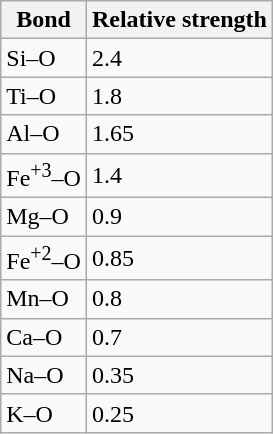<table class="wikitable" style="text-align: left;">
<tr>
<th>Bond</th>
<th>Relative strength</th>
</tr>
<tr>
<td>Si–O</td>
<td>2.4</td>
</tr>
<tr>
<td>Ti–O</td>
<td>1.8</td>
</tr>
<tr>
<td>Al–O</td>
<td>1.65</td>
</tr>
<tr>
<td>Fe<sup>+3</sup>–O</td>
<td>1.4</td>
</tr>
<tr>
<td>Mg–O</td>
<td>0.9</td>
</tr>
<tr>
<td>Fe<sup>+2</sup>–O</td>
<td>0.85</td>
</tr>
<tr>
<td>Mn–O</td>
<td>0.8</td>
</tr>
<tr>
<td>Ca–O</td>
<td>0.7</td>
</tr>
<tr>
<td>Na–O</td>
<td>0.35</td>
</tr>
<tr>
<td>K–O</td>
<td>0.25</td>
</tr>
</table>
